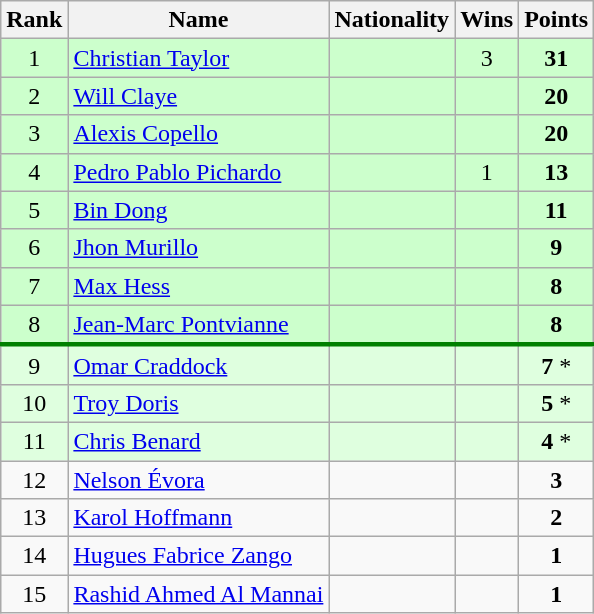<table class="wikitable sortable" style="text-align:center">
<tr>
<th>Rank</th>
<th>Name</th>
<th>Nationality</th>
<th>Wins</th>
<th>Points</th>
</tr>
<tr bgcolor=ccffcc>
<td>1</td>
<td align=left><a href='#'>Christian Taylor</a></td>
<td align=left></td>
<td>3</td>
<td><strong>31</strong></td>
</tr>
<tr bgcolor=ccffcc>
<td>2</td>
<td align=left><a href='#'>Will Claye</a></td>
<td align=left></td>
<td></td>
<td><strong>20</strong></td>
</tr>
<tr bgcolor=ccffcc>
<td>3</td>
<td align=left><a href='#'>Alexis Copello</a></td>
<td align=left></td>
<td></td>
<td><strong>20</strong></td>
</tr>
<tr bgcolor=ccffcc>
<td>4</td>
<td align=left><a href='#'>Pedro Pablo Pichardo</a></td>
<td align=left></td>
<td>1</td>
<td><strong>13</strong></td>
</tr>
<tr bgcolor=ccffcc>
<td>5</td>
<td align=left><a href='#'>Bin Dong</a></td>
<td align=left></td>
<td></td>
<td><strong>11</strong></td>
</tr>
<tr bgcolor=ccffcc>
<td>6</td>
<td align=left><a href='#'>Jhon Murillo</a></td>
<td align=left></td>
<td></td>
<td><strong>9</strong></td>
</tr>
<tr bgcolor=ccffcc>
<td>7</td>
<td align=left><a href='#'>Max Hess</a></td>
<td align=left></td>
<td></td>
<td><strong>8</strong></td>
</tr>
<tr bgcolor=ccffcc>
<td>8</td>
<td align=left><a href='#'>Jean-Marc Pontvianne</a></td>
<td align=left></td>
<td></td>
<td><strong>8</strong></td>
</tr>
<tr style="border-top:3px solid green;" bgcolor=dfffdf>
<td>9</td>
<td align=left><a href='#'>Omar Craddock</a></td>
<td align=left></td>
<td></td>
<td><strong>7</strong> *</td>
</tr>
<tr bgcolor=dfffdf>
<td>10</td>
<td align=left><a href='#'>Troy Doris</a></td>
<td align=left></td>
<td></td>
<td><strong>5</strong> *</td>
</tr>
<tr bgcolor=dfffdf>
<td>11</td>
<td align=left><a href='#'>Chris Benard</a></td>
<td align=left></td>
<td></td>
<td><strong>4</strong> *</td>
</tr>
<tr>
<td>12</td>
<td align=left><a href='#'>Nelson Évora</a></td>
<td align=left></td>
<td></td>
<td><strong>3</strong></td>
</tr>
<tr>
<td>13</td>
<td align=left><a href='#'>Karol Hoffmann</a></td>
<td align=left></td>
<td></td>
<td><strong>2</strong></td>
</tr>
<tr>
<td>14</td>
<td align=left><a href='#'>Hugues Fabrice Zango</a></td>
<td align=left></td>
<td></td>
<td><strong>1</strong></td>
</tr>
<tr>
<td>15</td>
<td align=left><a href='#'>Rashid Ahmed Al Mannai</a></td>
<td align=left></td>
<td></td>
<td><strong>1</strong></td>
</tr>
</table>
